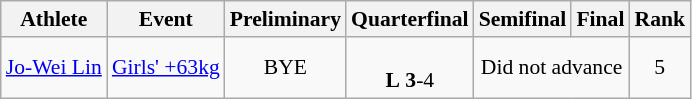<table class="wikitable" style="text-align:left; font-size:90%">
<tr>
<th>Athlete</th>
<th>Event</th>
<th>Preliminary</th>
<th>Quarterfinal</th>
<th>Semifinal</th>
<th>Final</th>
<th>Rank</th>
</tr>
<tr>
<td><a href='#'>Jo-Wei Lin</a></td>
<td><a href='#'>Girls' +63kg</a></td>
<td align=center>BYE</td>
<td align=center> <br> <strong>L</strong> <strong>3</strong>-4</td>
<td align=center colspan=2>Did not advance</td>
<td align=center>5</td>
</tr>
</table>
